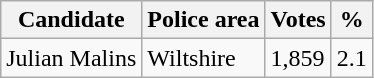<table class="wikitable">
<tr>
<th>Candidate</th>
<th>Police area</th>
<th>Votes</th>
<th>%</th>
</tr>
<tr>
<td>Julian Malins</td>
<td>Wiltshire</td>
<td>1,859</td>
<td>2.1</td>
</tr>
</table>
